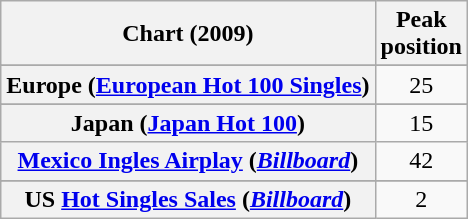<table class="wikitable sortable plainrowheaders" style="text-align:center">
<tr>
<th scope="col">Chart (2009)</th>
<th scope="col">Peak<br>position</th>
</tr>
<tr>
</tr>
<tr>
</tr>
<tr>
</tr>
<tr>
<th scope="row">Europe (<a href='#'>European Hot 100 Singles</a>)</th>
<td>25</td>
</tr>
<tr>
</tr>
<tr>
</tr>
<tr>
</tr>
<tr>
</tr>
<tr>
<th scope="row">Japan (<a href='#'>Japan Hot 100</a>)</th>
<td>15</td>
</tr>
<tr>
<th scope="row"><a href='#'>Mexico Ingles Airplay</a> (<em><a href='#'>Billboard</a></em>)</th>
<td>42</td>
</tr>
<tr>
</tr>
<tr>
</tr>
<tr>
</tr>
<tr>
</tr>
<tr>
</tr>
<tr>
</tr>
<tr>
</tr>
<tr>
</tr>
<tr>
<th scope="row">US <a href='#'>Hot Singles Sales</a> (<em><a href='#'>Billboard</a></em>)</th>
<td>2</td>
</tr>
</table>
